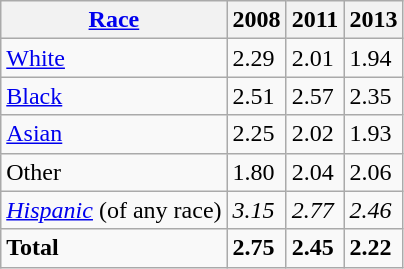<table class="wikitable">
<tr>
<th><a href='#'>Race</a></th>
<th>2008</th>
<th>2011</th>
<th>2013</th>
</tr>
<tr>
<td><a href='#'>White</a></td>
<td>2.29</td>
<td>2.01</td>
<td>1.94</td>
</tr>
<tr>
<td><a href='#'>Black</a></td>
<td>2.51</td>
<td>2.57</td>
<td>2.35</td>
</tr>
<tr>
<td><a href='#'>Asian</a></td>
<td>2.25</td>
<td>2.02</td>
<td>1.93</td>
</tr>
<tr>
<td>Other</td>
<td>1.80</td>
<td>2.04</td>
<td>2.06</td>
</tr>
<tr>
<td><em><a href='#'>Hispanic</a></em> (of any race)</td>
<td><em>3.15</em></td>
<td><em>2.77</em></td>
<td><em>2.46</em></td>
</tr>
<tr>
<td><strong>Total</strong></td>
<td><strong>2.75</strong></td>
<td><strong>2.45</strong></td>
<td><strong>2.22</strong></td>
</tr>
</table>
